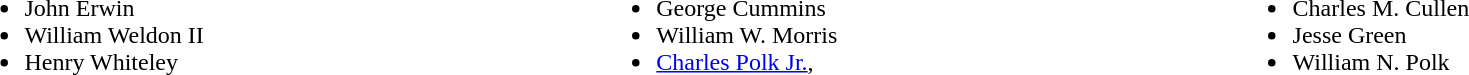<table width=100%>
<tr valign=top>
<td><br><ul><li>John Erwin</li><li>William Weldon II</li><li>Henry Whiteley</li></ul></td>
<td><br><ul><li>George Cummins</li><li>William W. Morris</li><li><a href='#'>Charles Polk Jr.</a>,</li></ul></td>
<td><br><ul><li>Charles M. Cullen</li><li>Jesse Green</li><li>William N. Polk</li></ul></td>
</tr>
</table>
